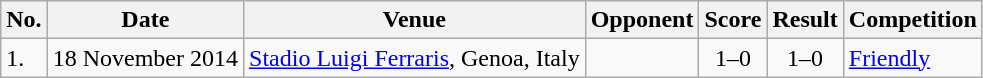<table class="wikitable sortable">
<tr>
<th>No.</th>
<th>Date</th>
<th>Venue</th>
<th>Opponent</th>
<th>Score</th>
<th>Result</th>
<th>Competition</th>
</tr>
<tr>
<td>1.</td>
<td>18 November 2014</td>
<td><a href='#'>Stadio Luigi Ferraris</a>, Genoa, Italy</td>
<td></td>
<td align=center>1–0</td>
<td align=center>1–0</td>
<td><a href='#'>Friendly</a></td>
</tr>
</table>
